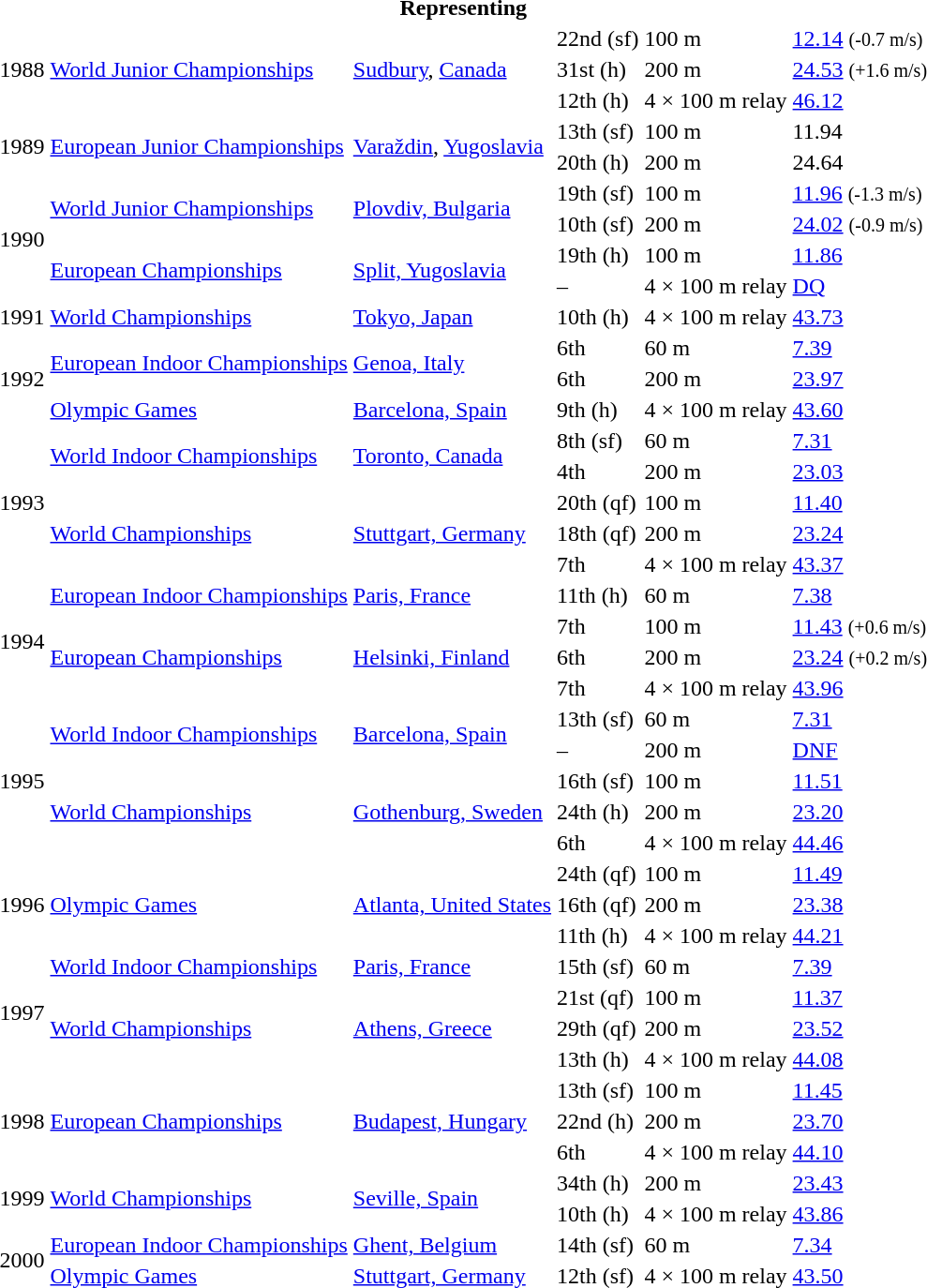<table>
<tr>
<th colspan="6">Representing </th>
</tr>
<tr>
<td rowspan=3>1988</td>
<td rowspan=3><a href='#'>World Junior Championships</a></td>
<td rowspan=3><a href='#'>Sudbury</a>, <a href='#'>Canada</a></td>
<td>22nd (sf)</td>
<td>100 m</td>
<td><a href='#'>12.14</a> <small>(-0.7 m/s)</small></td>
</tr>
<tr>
<td>31st (h)</td>
<td>200 m</td>
<td><a href='#'>24.53</a> <small>(+1.6 m/s)</small></td>
</tr>
<tr>
<td>12th (h)</td>
<td>4 × 100 m relay</td>
<td><a href='#'>46.12</a></td>
</tr>
<tr>
<td rowspan=2>1989</td>
<td rowspan=2><a href='#'>European Junior Championships</a></td>
<td rowspan=2><a href='#'>Varaždin</a>, <a href='#'>Yugoslavia</a></td>
<td>13th (sf)</td>
<td>100 m</td>
<td>11.94</td>
</tr>
<tr>
<td>20th (h)</td>
<td>200 m</td>
<td>24.64</td>
</tr>
<tr>
<td rowspan=4>1990</td>
<td rowspan=2><a href='#'>World Junior Championships</a></td>
<td rowspan=2><a href='#'>Plovdiv, Bulgaria</a></td>
<td>19th (sf)</td>
<td>100 m</td>
<td><a href='#'>11.96</a> <small>(-1.3 m/s)</small></td>
</tr>
<tr>
<td>10th (sf)</td>
<td>200 m</td>
<td><a href='#'>24.02</a> <small>(-0.9 m/s)</small></td>
</tr>
<tr>
<td rowspan=2><a href='#'>European Championships</a></td>
<td rowspan=2><a href='#'>Split, Yugoslavia</a></td>
<td>19th (h)</td>
<td>100 m</td>
<td><a href='#'>11.86</a></td>
</tr>
<tr>
<td>–</td>
<td>4 × 100 m relay</td>
<td><a href='#'>DQ</a></td>
</tr>
<tr>
<td>1991</td>
<td><a href='#'>World Championships</a></td>
<td><a href='#'>Tokyo, Japan</a></td>
<td>10th (h)</td>
<td>4 × 100 m relay</td>
<td><a href='#'>43.73</a></td>
</tr>
<tr>
<td rowspan=3>1992</td>
<td rowspan=2><a href='#'>European Indoor Championships</a></td>
<td rowspan=2><a href='#'>Genoa, Italy</a></td>
<td>6th</td>
<td>60 m</td>
<td><a href='#'>7.39</a></td>
</tr>
<tr>
<td>6th</td>
<td>200 m</td>
<td><a href='#'>23.97</a></td>
</tr>
<tr>
<td><a href='#'>Olympic Games</a></td>
<td><a href='#'>Barcelona, Spain</a></td>
<td>9th (h)</td>
<td>4 × 100 m relay</td>
<td><a href='#'>43.60</a></td>
</tr>
<tr>
<td rowspan=5>1993</td>
<td rowspan=2><a href='#'>World Indoor Championships</a></td>
<td rowspan=2><a href='#'>Toronto, Canada</a></td>
<td>8th (sf)</td>
<td>60 m</td>
<td><a href='#'>7.31</a></td>
</tr>
<tr>
<td>4th</td>
<td>200 m</td>
<td><a href='#'>23.03</a></td>
</tr>
<tr>
<td rowspan=3><a href='#'>World Championships</a></td>
<td rowspan=3><a href='#'>Stuttgart, Germany</a></td>
<td>20th (qf)</td>
<td>100 m</td>
<td><a href='#'>11.40</a></td>
</tr>
<tr>
<td>18th (qf)</td>
<td>200 m</td>
<td><a href='#'>23.24</a></td>
</tr>
<tr>
<td>7th</td>
<td>4 × 100 m relay</td>
<td><a href='#'>43.37</a></td>
</tr>
<tr>
<td rowspan=4>1994</td>
<td><a href='#'>European Indoor Championships</a></td>
<td><a href='#'>Paris, France</a></td>
<td>11th (h)</td>
<td>60 m</td>
<td><a href='#'>7.38</a></td>
</tr>
<tr>
<td rowspan=3><a href='#'>European Championships</a></td>
<td rowspan=3><a href='#'>Helsinki, Finland</a></td>
<td>7th</td>
<td>100 m</td>
<td><a href='#'>11.43</a> <small>(+0.6 m/s)</small></td>
</tr>
<tr>
<td>6th</td>
<td>200 m</td>
<td><a href='#'>23.24</a> <small>(+0.2 m/s)</small></td>
</tr>
<tr>
<td>7th</td>
<td>4 × 100 m relay</td>
<td><a href='#'>43.96</a></td>
</tr>
<tr>
<td rowspan=5>1995</td>
<td rowspan=2><a href='#'>World Indoor Championships</a></td>
<td rowspan=2><a href='#'>Barcelona, Spain</a></td>
<td>13th (sf)</td>
<td>60 m</td>
<td><a href='#'>7.31</a></td>
</tr>
<tr>
<td>–</td>
<td>200 m</td>
<td><a href='#'>DNF</a></td>
</tr>
<tr>
<td rowspan=3><a href='#'>World Championships</a></td>
<td rowspan=3><a href='#'>Gothenburg, Sweden</a></td>
<td>16th (sf)</td>
<td>100 m</td>
<td><a href='#'>11.51</a></td>
</tr>
<tr>
<td>24th (h)</td>
<td>200 m</td>
<td><a href='#'>23.20</a></td>
</tr>
<tr>
<td>6th</td>
<td>4 × 100 m relay</td>
<td><a href='#'>44.46</a></td>
</tr>
<tr>
<td rowspan=3>1996</td>
<td rowspan=3><a href='#'>Olympic Games</a></td>
<td rowspan=3><a href='#'>Atlanta, United States</a></td>
<td>24th (qf)</td>
<td>100 m</td>
<td><a href='#'>11.49</a></td>
</tr>
<tr>
<td>16th (qf)</td>
<td>200 m</td>
<td><a href='#'>23.38</a></td>
</tr>
<tr>
<td>11th (h)</td>
<td>4 × 100 m relay</td>
<td><a href='#'>44.21</a></td>
</tr>
<tr>
<td rowspan=4>1997</td>
<td><a href='#'>World Indoor Championships</a></td>
<td><a href='#'>Paris, France</a></td>
<td>15th (sf)</td>
<td>60 m</td>
<td><a href='#'>7.39</a></td>
</tr>
<tr>
<td rowspan=3><a href='#'>World Championships</a></td>
<td rowspan=3><a href='#'>Athens, Greece</a></td>
<td>21st (qf)</td>
<td>100 m</td>
<td><a href='#'>11.37</a></td>
</tr>
<tr>
<td>29th (qf)</td>
<td>200 m</td>
<td><a href='#'>23.52</a></td>
</tr>
<tr>
<td>13th (h)</td>
<td>4 × 100 m relay</td>
<td><a href='#'>44.08</a></td>
</tr>
<tr>
<td rowspan=3>1998</td>
<td rowspan=3><a href='#'>European Championships</a></td>
<td rowspan=3><a href='#'>Budapest, Hungary</a></td>
<td>13th (sf)</td>
<td>100 m</td>
<td><a href='#'>11.45</a></td>
</tr>
<tr>
<td>22nd (h)</td>
<td>200 m</td>
<td><a href='#'>23.70</a></td>
</tr>
<tr>
<td>6th</td>
<td>4 × 100 m relay</td>
<td><a href='#'>44.10</a></td>
</tr>
<tr>
<td rowspan=2>1999</td>
<td rowspan=2><a href='#'>World Championships</a></td>
<td rowspan=2><a href='#'>Seville, Spain</a></td>
<td>34th (h)</td>
<td>200 m</td>
<td><a href='#'>23.43</a></td>
</tr>
<tr>
<td>10th (h)</td>
<td>4 × 100 m relay</td>
<td><a href='#'>43.86</a></td>
</tr>
<tr>
<td rowspan=2>2000</td>
<td><a href='#'>European Indoor Championships</a></td>
<td><a href='#'>Ghent, Belgium</a></td>
<td>14th (sf)</td>
<td>60 m</td>
<td><a href='#'>7.34</a></td>
</tr>
<tr>
<td><a href='#'>Olympic Games</a></td>
<td><a href='#'>Stuttgart, Germany</a></td>
<td>12th (sf)</td>
<td>4 × 100 m relay</td>
<td><a href='#'>43.50</a></td>
</tr>
</table>
